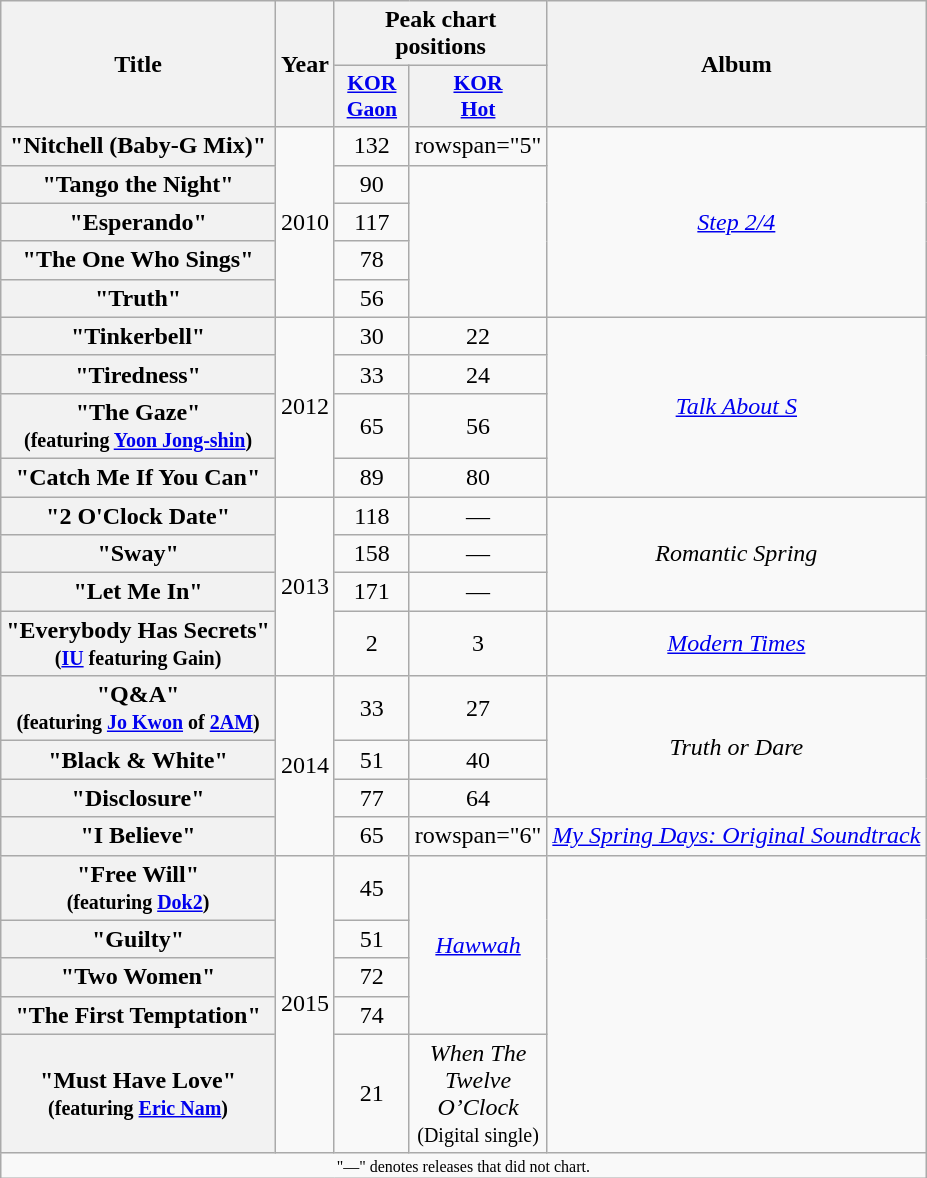<table class="wikitable plainrowheaders" style="text-align:center;">
<tr>
<th scope="col" rowspan="2">Title</th>
<th scope="col" rowspan="2">Year</th>
<th scope="col" colspan="2">Peak chart positions</th>
<th scope="col" rowspan="2">Album</th>
</tr>
<tr>
<th scope="col" style="width:3em;font-size:90%;"><a href='#'>KOR<br>Gaon</a><br></th>
<th scope="col" style="width:3em;font-size:90%;"><a href='#'>KOR<br>Hot</a><br></th>
</tr>
<tr>
<th scope="row">"Nitchell (Baby-G Mix)"</th>
<td rowspan="5">2010</td>
<td>132</td>
<td>rowspan="5" </td>
<td rowspan="5"><em><a href='#'>Step 2/4</a></em></td>
</tr>
<tr>
<th scope="row">"Tango the Night"</th>
<td>90</td>
</tr>
<tr>
<th scope="row">"Esperando"</th>
<td>117</td>
</tr>
<tr>
<th scope="row">"The One Who Sings"</th>
<td>78</td>
</tr>
<tr>
<th scope="row">"Truth"</th>
<td>56</td>
</tr>
<tr>
<th scope="row">"Tinkerbell"</th>
<td rowspan="4">2012</td>
<td>30</td>
<td>22</td>
<td rowspan="4"><em><a href='#'>Talk About S</a></em></td>
</tr>
<tr>
<th scope="row">"Tiredness"</th>
<td>33</td>
<td>24</td>
</tr>
<tr>
<th scope="row">"The Gaze"<br><small>(featuring <a href='#'>Yoon Jong-shin</a>)</small></th>
<td>65</td>
<td>56</td>
</tr>
<tr>
<th scope="row">"Catch Me If You Can"</th>
<td>89</td>
<td>80</td>
</tr>
<tr>
<th scope="row">"2 O'Clock Date"</th>
<td rowspan="4">2013</td>
<td>118</td>
<td>—</td>
<td rowspan="3"><em>Romantic Spring</em></td>
</tr>
<tr>
<th scope="row">"Sway"</th>
<td>158</td>
<td>—</td>
</tr>
<tr>
<th scope="row">"Let Me In"</th>
<td>171</td>
<td>—</td>
</tr>
<tr>
<th scope="row">"Everybody Has Secrets"<br><small>(<a href='#'>IU</a> featuring Gain)</small></th>
<td>2</td>
<td>3</td>
<td><em><a href='#'>Modern Times</a></em></td>
</tr>
<tr>
<th scope="row">"Q&A"<br><small>(featuring <a href='#'>Jo Kwon</a> of <a href='#'>2AM</a>)</small></th>
<td rowspan="4">2014</td>
<td>33</td>
<td>27</td>
<td rowspan="3"><em>Truth or Dare</em></td>
</tr>
<tr>
<th scope="row">"Black & White"</th>
<td>51</td>
<td>40</td>
</tr>
<tr>
<th scope="row">"Disclosure"</th>
<td>77</td>
<td>64</td>
</tr>
<tr>
<th scope="row">"I Believe"</th>
<td>65</td>
<td>rowspan="6" </td>
<td><em><a href='#'>My Spring Days: Original Soundtrack</a></em></td>
</tr>
<tr>
<th scope="row">"Free Will"<br><small>(featuring <a href='#'>Dok2</a>)</small></th>
<td rowspan="5">2015</td>
<td>45</td>
<td rowspan="4"><em><a href='#'>Hawwah</a></em></td>
</tr>
<tr>
<th scope="row">"Guilty"</th>
<td>51</td>
</tr>
<tr>
<th scope="row">"Two Women"</th>
<td>72</td>
</tr>
<tr>
<th scope="row">"The First Temptation"</th>
<td>74</td>
</tr>
<tr>
<th scope="row">"Must Have Love"<br><small>(featuring <a href='#'>Eric Nam</a>)</small></th>
<td>21</td>
<td><em>When The Twelve O’Clock</em> <small>(Digital single)</small></td>
</tr>
<tr>
<td colspan="5" style="text-align:center; font-size:8pt;">"—" denotes releases that did not chart.</td>
</tr>
</table>
